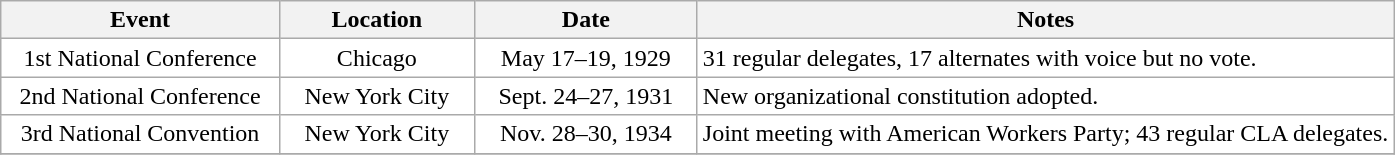<table class="wikitable" border="1" style="Background:#ffffff">
<tr>
<th width=20%>Event</th>
<th width=14%>Location</th>
<th width=16%>Date</th>
<th>Notes</th>
</tr>
<tr>
<td align="center">1st National Conference</td>
<td align="center">Chicago</td>
<td align="center">May 17–19, 1929</td>
<td>31 regular delegates, 17 alternates with voice but no vote.</td>
</tr>
<tr>
<td align="center">2nd National Conference</td>
<td align="center">New York City</td>
<td align="center">Sept. 24–27, 1931</td>
<td>New organizational constitution adopted.</td>
</tr>
<tr>
<td align="center">3rd National Convention</td>
<td align="center">New York City</td>
<td align="center">Nov. 28–30, 1934</td>
<td>Joint meeting with American Workers Party; 43 regular CLA delegates.</td>
</tr>
<tr>
</tr>
</table>
